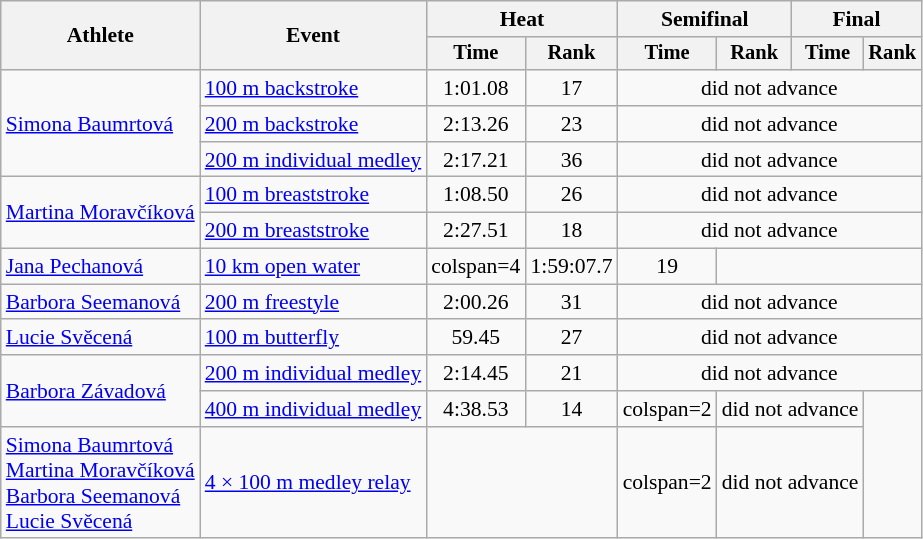<table class=wikitable style="font-size:90%">
<tr>
<th rowspan="2">Athlete</th>
<th rowspan="2">Event</th>
<th colspan="2">Heat</th>
<th colspan="2">Semifinal</th>
<th colspan="2">Final</th>
</tr>
<tr style="font-size:95%">
<th>Time</th>
<th>Rank</th>
<th>Time</th>
<th>Rank</th>
<th>Time</th>
<th>Rank</th>
</tr>
<tr align=center>
<td align=left rowspan=3><a href='#'>Simona Baumrtová</a></td>
<td align=left><a href='#'>100 m backstroke</a></td>
<td>1:01.08</td>
<td>17</td>
<td colspan=4>did not advance</td>
</tr>
<tr align=center>
<td align=left><a href='#'>200 m backstroke</a></td>
<td>2:13.26</td>
<td>23</td>
<td colspan=4>did not advance</td>
</tr>
<tr align=center>
<td align=left><a href='#'>200 m individual medley</a></td>
<td>2:17.21</td>
<td>36</td>
<td colspan=4>did not advance</td>
</tr>
<tr align=center>
<td align=left rowspan=2><a href='#'>Martina Moravčíková</a></td>
<td align=left><a href='#'>100 m breaststroke</a></td>
<td>1:08.50</td>
<td>26</td>
<td colspan=4>did not advance</td>
</tr>
<tr align=center>
<td align=left><a href='#'>200 m breaststroke</a></td>
<td>2:27.51</td>
<td>18</td>
<td colspan=4>did not advance</td>
</tr>
<tr align=center>
<td align=left><a href='#'>Jana Pechanová</a></td>
<td align=left><a href='#'>10 km open water</a></td>
<td>colspan=4 </td>
<td>1:59:07.7</td>
<td>19</td>
</tr>
<tr align=center>
<td align=left><a href='#'>Barbora Seemanová</a></td>
<td align=left><a href='#'>200 m freestyle</a></td>
<td>2:00.26</td>
<td>31</td>
<td colspan=4>did not advance</td>
</tr>
<tr align=center>
<td align=left><a href='#'>Lucie Svěcená</a></td>
<td align=left><a href='#'>100 m butterfly</a></td>
<td>59.45</td>
<td>27</td>
<td colspan=4>did not advance</td>
</tr>
<tr align=center>
<td align=left rowspan=2><a href='#'>Barbora Závadová</a></td>
<td align=left><a href='#'>200 m individual medley</a></td>
<td>2:14.45</td>
<td>21</td>
<td colspan=4>did not advance</td>
</tr>
<tr align=center>
<td align=left><a href='#'>400 m individual medley</a></td>
<td>4:38.53</td>
<td>14</td>
<td>colspan=2 </td>
<td colspan=2>did not advance</td>
</tr>
<tr align=center>
<td align=left><a href='#'>Simona Baumrtová</a><br><a href='#'>Martina Moravčíková</a><br><a href='#'>Barbora Seemanová</a><br><a href='#'>Lucie Svěcená</a></td>
<td align=left><a href='#'>4 × 100 m medley relay</a></td>
<td colspan=2></td>
<td>colspan=2 </td>
<td colspan=2>did not advance</td>
</tr>
</table>
